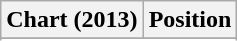<table class="wikitable sortable plainrowheaders">
<tr>
<th>Chart (2013)</th>
<th>Position</th>
</tr>
<tr>
</tr>
<tr>
</tr>
</table>
